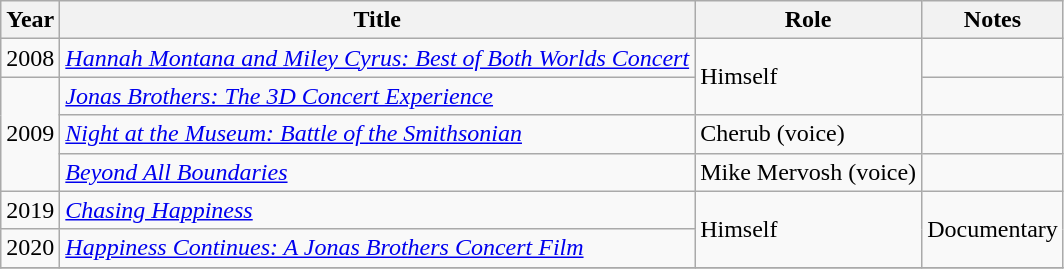<table class="wikitable sortable">
<tr>
<th>Year</th>
<th>Title</th>
<th>Role</th>
<th class="unsortable">Notes</th>
</tr>
<tr>
<td>2008</td>
<td><em><a href='#'>Hannah Montana and Miley Cyrus: Best of Both Worlds Concert</a></em></td>
<td rowspan=2>Himself</td>
<td></td>
</tr>
<tr>
<td rowspan=3>2009</td>
<td><em><a href='#'>Jonas Brothers: The 3D Concert Experience</a></em></td>
<td></td>
</tr>
<tr>
<td><em><a href='#'>Night at the Museum: Battle of the Smithsonian</a></em></td>
<td>Cherub (voice)</td>
<td></td>
</tr>
<tr>
<td><em><a href='#'>Beyond All Boundaries</a></em></td>
<td>Mike Mervosh (voice)</td>
<td></td>
</tr>
<tr>
<td>2019</td>
<td><em><a href='#'>Chasing Happiness</a></em></td>
<td rowspan=2>Himself</td>
<td rowspan=2>Documentary</td>
</tr>
<tr>
<td>2020</td>
<td><em><a href='#'>Happiness Continues: A Jonas Brothers Concert Film</a></em></td>
</tr>
<tr>
</tr>
</table>
